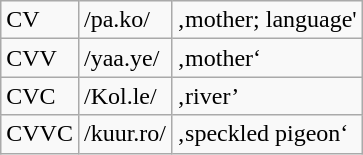<table class="wikitable">
<tr>
<td>CV</td>
<td>/pa.ko/</td>
<td>‚mother; language'</td>
</tr>
<tr>
<td>CVV</td>
<td>/yaa.ye/</td>
<td>‚mother‘</td>
</tr>
<tr>
<td>CVC</td>
<td>/Kol.le/</td>
<td>‚river’</td>
</tr>
<tr>
<td>CVVC</td>
<td>/kuur.ro/</td>
<td>‚speckled pigeon‘</td>
</tr>
</table>
